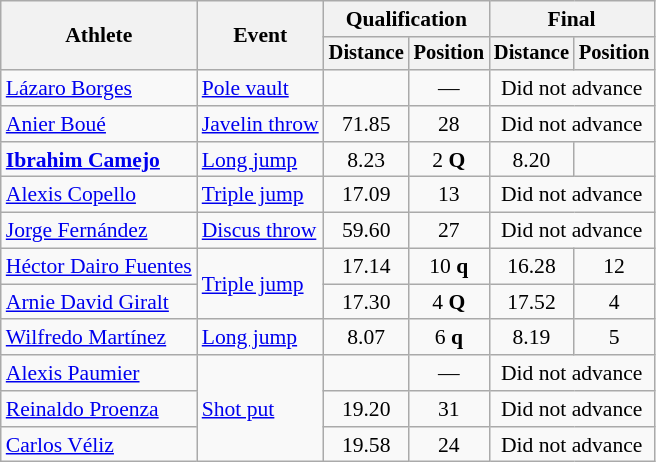<table class=wikitable style="font-size:90%">
<tr>
<th rowspan="2">Athlete</th>
<th rowspan="2">Event</th>
<th colspan="2">Qualification</th>
<th colspan="2">Final</th>
</tr>
<tr style="font-size:95%">
<th>Distance</th>
<th>Position</th>
<th>Distance</th>
<th>Position</th>
</tr>
<tr align=center>
<td align=left><a href='#'>Lázaro Borges</a></td>
<td align=left><a href='#'>Pole vault</a></td>
<td></td>
<td>—</td>
<td colspan=2>Did not advance</td>
</tr>
<tr align=center>
<td align=left><a href='#'>Anier Boué</a></td>
<td align=left><a href='#'>Javelin throw</a></td>
<td>71.85</td>
<td>28</td>
<td colspan=2>Did not advance</td>
</tr>
<tr align=center>
<td align=left><strong><a href='#'>Ibrahim Camejo</a></strong></td>
<td align=left><a href='#'>Long jump</a></td>
<td>8.23</td>
<td>2 <strong>Q</strong></td>
<td>8.20</td>
<td></td>
</tr>
<tr align=center>
<td align=left><a href='#'>Alexis Copello</a></td>
<td align=left><a href='#'>Triple jump</a></td>
<td>17.09</td>
<td>13</td>
<td colspan=2>Did not advance</td>
</tr>
<tr align=center>
<td align=left><a href='#'>Jorge Fernández</a></td>
<td align=left><a href='#'>Discus throw</a></td>
<td>59.60</td>
<td>27</td>
<td colspan=2>Did not advance</td>
</tr>
<tr align=center>
<td align=left><a href='#'>Héctor Dairo Fuentes</a></td>
<td align=left rowspan=2><a href='#'>Triple jump</a></td>
<td>17.14</td>
<td>10 <strong>q</strong></td>
<td>16.28</td>
<td>12</td>
</tr>
<tr align=center>
<td align=left><a href='#'>Arnie David Giralt</a></td>
<td>17.30</td>
<td>4 <strong>Q</strong></td>
<td>17.52</td>
<td>4</td>
</tr>
<tr align=center>
<td align=left><a href='#'>Wilfredo Martínez</a></td>
<td align=left><a href='#'>Long jump</a></td>
<td>8.07</td>
<td>6 <strong>q</strong></td>
<td>8.19</td>
<td>5</td>
</tr>
<tr align=center>
<td align=left><a href='#'>Alexis Paumier</a></td>
<td align=left rowspan=3><a href='#'>Shot put</a></td>
<td></td>
<td>—</td>
<td colspan=2>Did not advance</td>
</tr>
<tr align=center>
<td align=left><a href='#'>Reinaldo Proenza</a></td>
<td>19.20</td>
<td>31</td>
<td colspan=2>Did not advance</td>
</tr>
<tr align=center>
<td align=left><a href='#'>Carlos Véliz</a></td>
<td>19.58</td>
<td>24</td>
<td colspan=2>Did not advance</td>
</tr>
</table>
